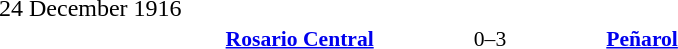<table width=100% cellspacing=1>
<tr>
<th width=20%></th>
<th width=12%></th>
<th width=20%></th>
<th></th>
</tr>
<tr>
<td>24 December 1916</td>
</tr>
<tr style=font-size:90%>
<td align=right><strong> <a href='#'>Rosario Central</a></strong></td>
<td align=center>0–3</td>
<td><strong> <a href='#'>Peñarol</a></strong></td>
<td></td>
</tr>
<tr>
</tr>
</table>
